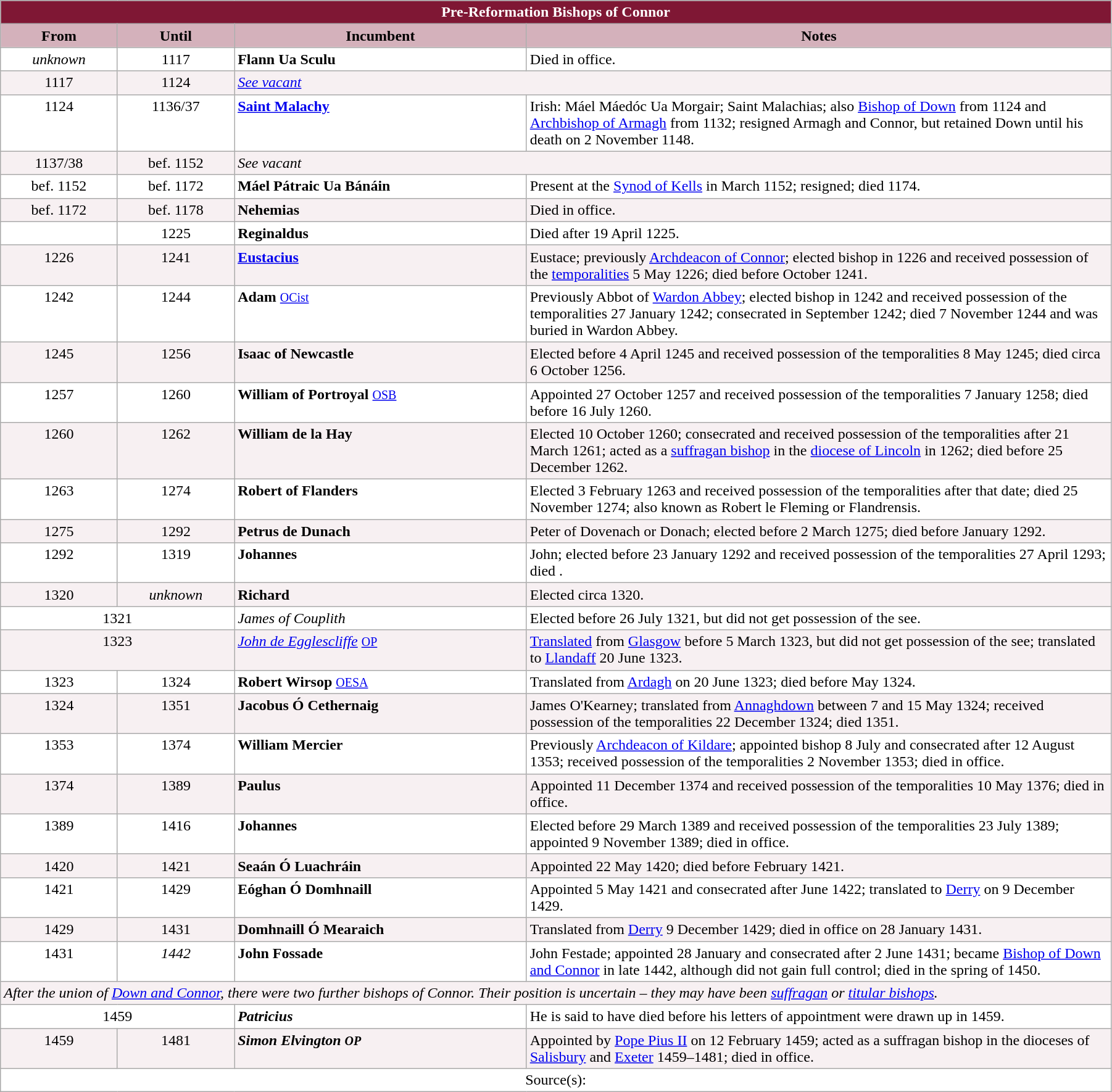<table class="wikitable" style="width:95%;" border="1" cellpadding="2">
<tr>
<th colspan="4" style="background-color: #7F1734; color: white;">Pre-Reformation Bishops of Connor</th>
</tr>
<tr>
<th style="background-color:#D4B1BB" width="10%">From</th>
<th style="background-color:#D4B1BB" width="10%">Until</th>
<th style="background-color:#D4B1BB" width="25%">Incumbent</th>
<th style="background-color:#D4B1BB" width="50%">Notes</th>
</tr>
<tr valign="top" style="background-color: white;">
<td style="text-align: center;"><em>unknown</em></td>
<td style="text-align: center;">1117</td>
<td><strong>Flann Ua Sculu</strong></td>
<td>Died in office.</td>
</tr>
<tr valign="top" style="background-color: #F7F0F2;">
<td style="text-align: center;">1117</td>
<td style="text-align: center;">1124</td>
<td colspan="2"><em><a href='#'>See vacant</a></em></td>
</tr>
<tr valign="top" style="background-color: white;">
<td style="text-align: center;">1124</td>
<td style="text-align: center;"> 1136/37</td>
<td><strong><a href='#'>Saint Malachy</a></strong></td>
<td>Irish: Máel Máedóc Ua Morgair; Saint Malachias; also <a href='#'>Bishop of Down</a> from 1124 and <a href='#'>Archbishop of Armagh</a> from 1132; resigned Armagh and Connor, but retained Down until his death on 2 November 1148.</td>
</tr>
<tr valign="top" style="background-color: #F7F0F2;">
<td style="text-align: center;">1137/38</td>
<td style="text-align: center;">bef. 1152</td>
<td colspan="2"><em>See vacant</em></td>
</tr>
<tr valign="top" style="background-color: white;">
<td style="text-align: center;">bef. 1152</td>
<td style="text-align: center;">bef. 1172</td>
<td><strong>Máel Pátraic Ua Bánáin</strong></td>
<td>Present at the <a href='#'>Synod of Kells</a> in March 1152; resigned; died 1174.</td>
</tr>
<tr valign="top" style="background-color: #F7F0F2;">
<td style="text-align: center;">bef. 1172</td>
<td style="text-align: center;">bef. 1178</td>
<td><strong>Nehemias</strong></td>
<td>Died in office.</td>
</tr>
<tr valign="top" style="background-color: white;">
<td style="text-align: center;"></td>
<td style="text-align: center;">1225</td>
<td><strong>Reginaldus</strong></td>
<td>Died after 19 April 1225.</td>
</tr>
<tr valign="top" style="background-color: #F7F0F2;">
<td style="text-align: center;">1226</td>
<td style="text-align: center;">1241</td>
<td><strong><a href='#'>Eustacius</a></strong></td>
<td>Eustace; previously <a href='#'>Archdeacon of Connor</a>; elected bishop in 1226 and received possession of the <a href='#'>temporalities</a> 5 May 1226; died before October 1241.</td>
</tr>
<tr valign="top" style="background-color: white;">
<td style="text-align: center;">1242</td>
<td style="text-align: center;">1244</td>
<td><strong>Adam</strong> <small><a href='#'>OCist</a></small></td>
<td>Previously Abbot of <a href='#'>Wardon Abbey</a>; elected bishop in 1242 and received possession of the temporalities 27 January 1242; consecrated in September 1242; died 7 November 1244 and was buried in Wardon Abbey.</td>
</tr>
<tr valign="top" style="background-color: #F7F0F2;">
<td style="text-align: center;">1245</td>
<td style="text-align: center;">1256</td>
<td><strong>Isaac of Newcastle</strong></td>
<td>Elected before 4 April 1245 and received possession of the temporalities 8 May 1245; died circa 6 October 1256.</td>
</tr>
<tr valign="top" style="background-color: white;">
<td style="text-align: center;">1257</td>
<td style="text-align: center;">1260</td>
<td><strong>William of Portroyal</strong> <small><a href='#'>OSB</a></small></td>
<td>Appointed 27 October 1257 and received possession of the temporalities 7 January 1258; died before 16 July 1260.</td>
</tr>
<tr valign="top" style="background-color: #F7F0F2;">
<td style="text-align: center;">1260</td>
<td style="text-align: center;">1262</td>
<td><strong>William de la Hay</strong></td>
<td>Elected 10 October 1260; consecrated and received possession of the temporalities after 21 March 1261; acted as a <a href='#'>suffragan bishop</a> in the <a href='#'>diocese of Lincoln</a> in 1262; died before 25 December 1262.</td>
</tr>
<tr valign="top" style="background-color: white;">
<td style="text-align: center;">1263</td>
<td style="text-align: center;">1274</td>
<td><strong>Robert of Flanders</strong></td>
<td>Elected 3 February 1263 and received possession of the temporalities after that date; died 25 November 1274; also known as Robert le Fleming or Flandrensis.</td>
</tr>
<tr valign="top" style="background-color: #F7F0F2;">
<td style="text-align: center;">1275</td>
<td style="text-align: center;">1292</td>
<td><strong>Petrus de Dunach</strong></td>
<td>Peter of Dovenach or Donach; elected before 2 March 1275; died before January 1292.</td>
</tr>
<tr valign="top" style="background-color: white;">
<td style="text-align: center;">1292</td>
<td style="text-align: center;">1319</td>
<td><strong>Johannes</strong></td>
<td>John; elected before 23 January 1292 and received possession of the temporalities 27 April 1293; died .</td>
</tr>
<tr valign="top" style="background-color: #F7F0F2;">
<td style="text-align: center;"> 1320</td>
<td style="text-align: center;"><em>unknown</em></td>
<td><strong>Richard</strong></td>
<td>Elected circa 1320.</td>
</tr>
<tr valign="top" style="background-color: white;">
<td style="text-align: center;" colspan="2">1321</td>
<td><em>James of Couplith</em></td>
<td>Elected before 26 July 1321, but did not get possession of the see.</td>
</tr>
<tr valign="top" style="background-color: #F7F0F2;">
<td style="text-align: center;" colspan="2">1323</td>
<td><em><a href='#'>John de Egglescliffe</a></em> <small><a href='#'>OP</a></small></td>
<td><a href='#'>Translated</a> from <a href='#'>Glasgow</a> before 5 March 1323, but did not get possession of the see; translated to <a href='#'>Llandaff</a> 20 June 1323.</td>
</tr>
<tr valign="top" style="background-color: white;">
<td style="text-align: center;">1323</td>
<td style="text-align: center;">1324</td>
<td><strong>Robert Wirsop</strong> <small><a href='#'>OESA</a></small></td>
<td>Translated from <a href='#'>Ardagh</a> on 20 June 1323; died before May 1324.</td>
</tr>
<tr valign="top" style="background-color: #F7F0F2;">
<td style="text-align: center;">1324</td>
<td style="text-align: center;">1351</td>
<td><strong>Jacobus Ó Cethernaig</strong></td>
<td>James O'Kearney; translated from <a href='#'>Annaghdown</a> between 7 and 15 May 1324; received possession of the temporalities 22 December 1324; died 1351.</td>
</tr>
<tr valign="top" style="background-color: white;">
<td style="text-align: center;">1353</td>
<td style="text-align: center;">1374</td>
<td><strong>William Mercier</strong></td>
<td>Previously <a href='#'>Archdeacon of Kildare</a>; appointed bishop 8 July and consecrated after 12 August 1353; received possession of the temporalities 2 November 1353; died in office.</td>
</tr>
<tr valign="top" style="background-color: #F7F0F2;">
<td style="text-align: center;">1374</td>
<td style="text-align: center;">1389</td>
<td><strong>Paulus</strong></td>
<td>Appointed 11 December 1374 and received possession of the temporalities 10 May 1376; died in office.</td>
</tr>
<tr valign="top" style="background-color: white;">
<td style="text-align: center;">1389</td>
<td style="text-align: center;"> 1416</td>
<td><strong>Johannes</strong></td>
<td>Elected before 29 March 1389 and received possession of the temporalities 23 July 1389; appointed 9 November 1389; died in office.</td>
</tr>
<tr valign="top" style="background-color: #F7F0F2;">
<td style="text-align: center;">1420</td>
<td style="text-align: center;">1421</td>
<td><strong>Seaán Ó Luachráin</strong></td>
<td>Appointed 22 May 1420; died before February 1421.</td>
</tr>
<tr valign="top" style="background-color: white;">
<td style="text-align: center;">1421</td>
<td style="text-align: center;">1429</td>
<td><strong>Eóghan Ó Domhnaill</strong></td>
<td>Appointed 5 May 1421 and consecrated after June 1422; translated to <a href='#'>Derry</a> on 9 December 1429.</td>
</tr>
<tr valign="top" style="background-color: #F7F0F2;">
<td style="text-align: center;">1429</td>
<td style="text-align: center;">1431</td>
<td><strong>Domhnaill Ó Mearaich</strong></td>
<td>Translated from <a href='#'>Derry</a> 9 December 1429; died in office on 28 January 1431.</td>
</tr>
<tr valign="top" style="background-color: white;">
<td style="text-align: center;">1431</td>
<td style="text-align: center;"><em>1442</em></td>
<td><strong>John Fossade</strong></td>
<td>John Festade; appointed 28 January and consecrated after 2 June 1431; became <a href='#'>Bishop of Down and Connor</a> in late 1442, although did not gain full control; died in the spring of 1450.</td>
</tr>
<tr valign="top" style="background-color: #F7F0F2;">
<td colspan="4"><em>After the union of <a href='#'>Down and Connor</a>, there were two further bishops of Connor. Their position is uncertain – they may have been <a href='#'>suffragan</a> or <a href='#'>titular bishops</a>.</em></td>
</tr>
<tr valign="top" style="background-color: white;">
<td style="text-align: center;" colspan="2">1459</td>
<td><strong><em>Patricius</em></strong></td>
<td>He is said to have died before his letters of appointment were drawn up in 1459.</td>
</tr>
<tr valign="top" style="background-color: #F7F0F2;">
<td style="text-align: center;">1459</td>
<td style="text-align: center;">1481</td>
<td><strong><em>Simon Elvington<strong> <small>OP</small><em></td>
<td>Appointed by <a href='#'>Pope Pius II</a> on 12 February 1459; acted as a suffragan bishop in the dioceses of <a href='#'>Salisbury</a> and <a href='#'>Exeter</a> 1459–1481; died in office.</td>
</tr>
<tr valign="top" style="background-color: white;">
<td colspan="4" style="text-align: center;">Source(s):</td>
</tr>
</table>
